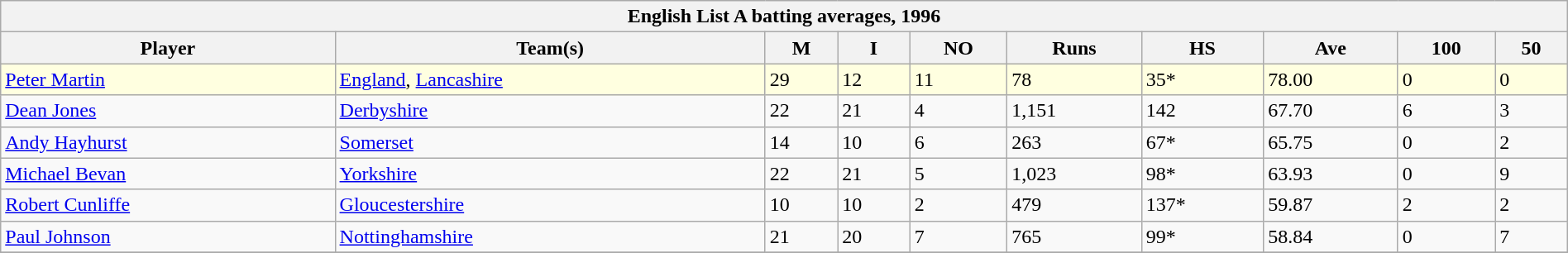<table class="wikitable" width="100%">
<tr>
<th bgcolor="#efefef" colspan=14>English List A batting averages, 1996</th>
</tr>
<tr bgcolor="#efefef">
<th>Player</th>
<th>Team(s)</th>
<th>M</th>
<th>I</th>
<th>NO</th>
<th>Runs</th>
<th>HS</th>
<th>Ave</th>
<th>100</th>
<th>50</th>
</tr>
<tr bgcolor="#ffffe0">
<td><a href='#'>Peter Martin</a></td>
<td><a href='#'>England</a>, <a href='#'>Lancashire</a></td>
<td>29</td>
<td>12</td>
<td>11</td>
<td>78</td>
<td>35*</td>
<td>78.00</td>
<td>0</td>
<td>0</td>
</tr>
<tr>
<td><a href='#'>Dean Jones</a></td>
<td><a href='#'>Derbyshire</a></td>
<td>22</td>
<td>21</td>
<td>4</td>
<td>1,151</td>
<td>142</td>
<td>67.70</td>
<td>6</td>
<td>3</td>
</tr>
<tr>
<td><a href='#'>Andy Hayhurst</a></td>
<td><a href='#'>Somerset</a></td>
<td>14</td>
<td>10</td>
<td>6</td>
<td>263</td>
<td>67*</td>
<td>65.75</td>
<td>0</td>
<td>2</td>
</tr>
<tr>
<td><a href='#'>Michael Bevan</a></td>
<td><a href='#'>Yorkshire</a></td>
<td>22</td>
<td>21</td>
<td>5</td>
<td>1,023</td>
<td>98*</td>
<td>63.93</td>
<td>0</td>
<td>9</td>
</tr>
<tr>
<td><a href='#'>Robert Cunliffe</a></td>
<td><a href='#'>Gloucestershire</a></td>
<td>10</td>
<td>10</td>
<td>2</td>
<td>479</td>
<td>137*</td>
<td>59.87</td>
<td>2</td>
<td>2</td>
</tr>
<tr>
<td><a href='#'>Paul Johnson</a></td>
<td><a href='#'>Nottinghamshire</a></td>
<td>21</td>
<td>20</td>
<td>7</td>
<td>765</td>
<td>99*</td>
<td>58.84</td>
<td>0</td>
<td>7</td>
</tr>
<tr>
</tr>
</table>
